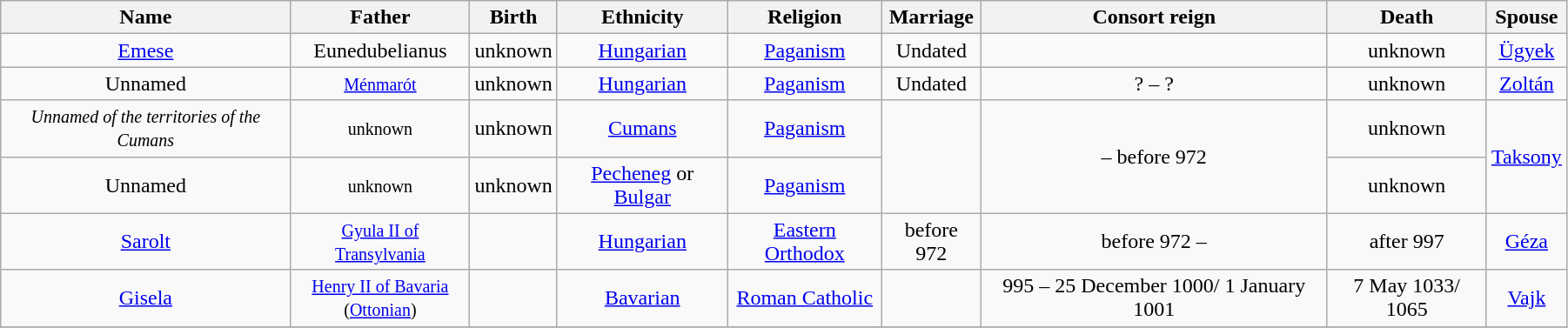<table width=95% class="wikitable">
<tr>
<th>Name</th>
<th>Father</th>
<th>Birth</th>
<th>Ethnicity</th>
<th>Religion</th>
<th>Marriage</th>
<th>Consort reign</th>
<th>Death</th>
<th>Spouse</th>
</tr>
<tr>
<td style="text-align:center"><a href='#'>Emese</a></td>
<td style="text-align:center">Eunedubelianus</td>
<td style="text-align:center">unknown</td>
<td style="text-align:center"><a href='#'>Hungarian</a></td>
<td style="text-align:center"><a href='#'>Paganism</a></td>
<td style="text-align:center">Undated</td>
<td style="text-align:center"></td>
<td style="text-align:center">unknown</td>
<td style="text-align:center"><a href='#'>Ügyek</a></td>
</tr>
<tr>
<td style="text-align:center">Unnamed</td>
<td style="text-align:center"><small><a href='#'>Ménmarót</a></small></td>
<td style="text-align:center">unknown</td>
<td style="text-align:center"><a href='#'>Hungarian</a></td>
<td style="text-align:center"><a href='#'>Paganism</a></td>
<td style="text-align:center">Undated</td>
<td style="text-align:center">? – ?</td>
<td style="text-align:center">unknown</td>
<td style="text-align:center"><a href='#'>Zoltán</a></td>
</tr>
<tr>
<td style="text-align:center"><small><em>Unnamed of the territories of the Cumans</em></small></td>
<td style="text-align:center"><small>unknown</small></td>
<td style="text-align:center">unknown</td>
<td style="text-align:center"><a href='#'>Cumans</a></td>
<td style="text-align:center"><a href='#'>Paganism</a></td>
<td style="text-align:center" rowspan="2"></td>
<td style="text-align:center" rowspan="2"> – before 972</td>
<td style="text-align:center">unknown</td>
<td style="text-align:center" rowspan="2"><a href='#'>Taksony</a></td>
</tr>
<tr>
<td style="text-align:center">Unnamed</td>
<td style="text-align:center"><small>unknown</small></td>
<td style="text-align:center">unknown</td>
<td style="text-align:center"><a href='#'>Pecheneg</a> or <a href='#'>Bulgar</a></td>
<td style="text-align:center"><a href='#'>Paganism</a></td>
<td style="text-align:center">unknown</td>
</tr>
<tr>
<td style="text-align:center"><a href='#'>Sarolt</a></td>
<td style="text-align:center"><small><a href='#'>Gyula II of Transylvania</a></small></td>
<td style="text-align:center"></td>
<td style="text-align:center"><a href='#'>Hungarian</a></td>
<td style="text-align:center"><a href='#'>Eastern Orthodox</a></td>
<td style="text-align:center">before 972</td>
<td style="text-align:center">before 972 – </td>
<td style="text-align:center">after 997</td>
<td style="text-align:center"><a href='#'>Géza</a></td>
</tr>
<tr>
<td style="text-align:center"><a href='#'>Gisela</a></td>
<td style="text-align:center"><small><a href='#'>Henry II of Bavaria</a></small><br><small>(<a href='#'>Ottonian</a>)</small></td>
<td style="text-align:center"></td>
<td style="text-align:center"><a href='#'>Bavarian</a></td>
<td style="text-align:center"><a href='#'>Roman Catholic</a></td>
<td style="text-align:center"></td>
<td style="text-align:center">995 –  25 December 1000/ 1 January 1001</td>
<td style="text-align:center">7 May 1033/ 1065</td>
<td style="text-align:center"><a href='#'>Vajk</a></td>
</tr>
<tr>
</tr>
</table>
